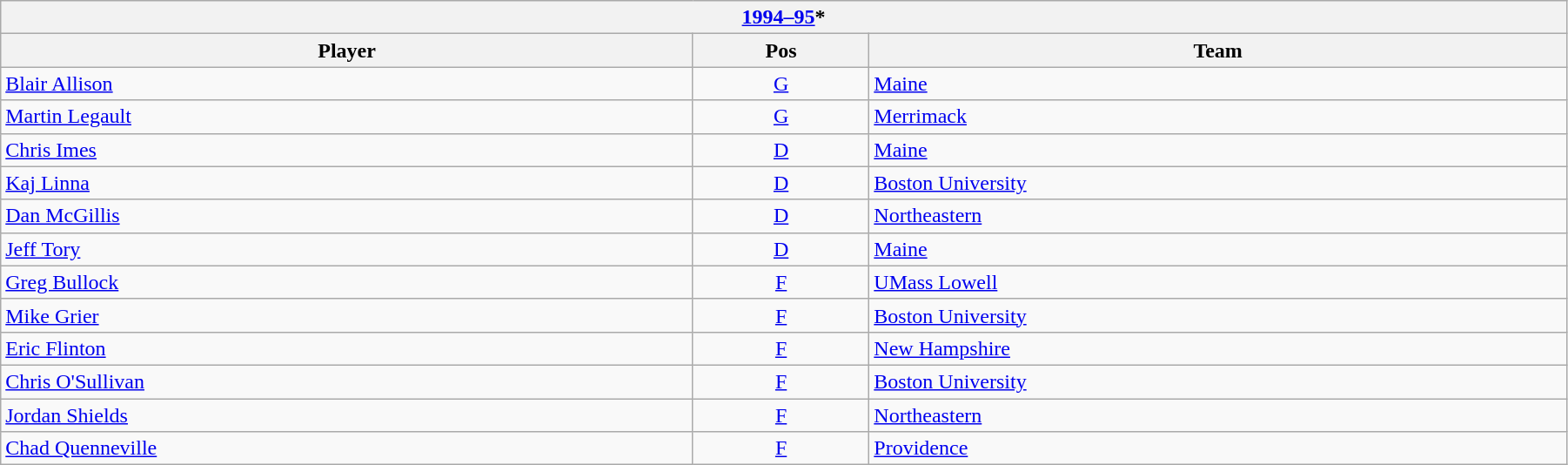<table class="wikitable" width=95%>
<tr>
<th colspan=3><a href='#'>1994–95</a>*</th>
</tr>
<tr>
<th>Player</th>
<th>Pos</th>
<th>Team</th>
</tr>
<tr>
<td><a href='#'>Blair Allison</a></td>
<td align=center><a href='#'>G</a></td>
<td><a href='#'>Maine</a></td>
</tr>
<tr>
<td><a href='#'>Martin Legault</a></td>
<td align=center><a href='#'>G</a></td>
<td><a href='#'>Merrimack</a></td>
</tr>
<tr>
<td><a href='#'>Chris Imes</a></td>
<td align=center><a href='#'>D</a></td>
<td><a href='#'>Maine</a></td>
</tr>
<tr>
<td><a href='#'>Kaj Linna</a></td>
<td align=center><a href='#'>D</a></td>
<td><a href='#'>Boston University</a></td>
</tr>
<tr>
<td><a href='#'>Dan McGillis</a></td>
<td align=center><a href='#'>D</a></td>
<td><a href='#'>Northeastern</a></td>
</tr>
<tr>
<td><a href='#'>Jeff Tory</a></td>
<td align=center><a href='#'>D</a></td>
<td><a href='#'>Maine</a></td>
</tr>
<tr>
<td><a href='#'>Greg Bullock</a></td>
<td align=center><a href='#'>F</a></td>
<td><a href='#'>UMass Lowell</a></td>
</tr>
<tr>
<td><a href='#'>Mike Grier</a></td>
<td align=center><a href='#'>F</a></td>
<td><a href='#'>Boston University</a></td>
</tr>
<tr>
<td><a href='#'>Eric Flinton</a></td>
<td align=center><a href='#'>F</a></td>
<td><a href='#'>New Hampshire</a></td>
</tr>
<tr>
<td><a href='#'>Chris O'Sullivan</a></td>
<td align=center><a href='#'>F</a></td>
<td><a href='#'>Boston University</a></td>
</tr>
<tr>
<td><a href='#'>Jordan Shields</a></td>
<td align=center><a href='#'>F</a></td>
<td><a href='#'>Northeastern</a></td>
</tr>
<tr>
<td><a href='#'>Chad Quenneville</a></td>
<td align=center><a href='#'>F</a></td>
<td><a href='#'>Providence</a></td>
</tr>
</table>
